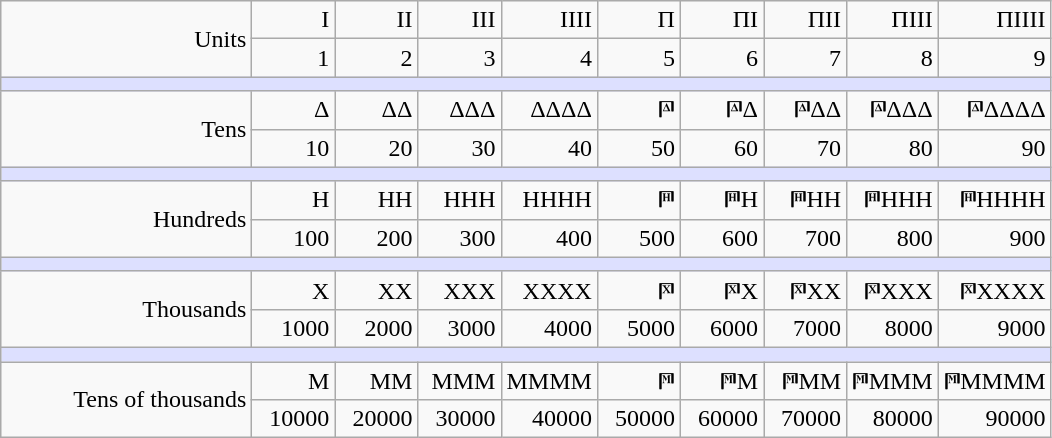<table class="wikitable" style="text-align:right;">
<tr>
<td rowspan=2 style="width:10em">Units</td>
<td>Ι</td>
<td>II</td>
<td>III</td>
<td>IIII</td>
<td>Π</td>
<td>ΠI</td>
<td>ΠII</td>
<td>ΠIII</td>
<td>ΠIIII</td>
</tr>
<tr>
<td style="width:3em">1</td>
<td style="width:3em">2</td>
<td style="width:3em">3</td>
<td style="width:3em">4</td>
<td style="width:3em">5</td>
<td style="width:3em">6</td>
<td style="width:3em">7</td>
<td style="width:3em">8</td>
<td style="width:3em">9</td>
</tr>
<tr>
<td colspan=10 style="height:2px;background-color:#DDE0FF;"></td>
</tr>
<tr>
<td rowspan=2>Tens</td>
<td>Δ</td>
<td>ΔΔ</td>
<td>ΔΔΔ</td>
<td>ΔΔΔΔ</td>
<td>𐅄</td>
<td>𐅄Δ</td>
<td>𐅄ΔΔ</td>
<td>𐅄ΔΔΔ</td>
<td>𐅄ΔΔΔΔ</td>
</tr>
<tr>
<td>10</td>
<td>20</td>
<td>30</td>
<td>40</td>
<td>50</td>
<td>60</td>
<td>70</td>
<td>80</td>
<td>90</td>
</tr>
<tr>
<td colspan=10 style="height:2px;background-color:#DDE0FF;"></td>
</tr>
<tr>
<td rowspan=2>Hundreds</td>
<td>Η</td>
<td>ΗΗ</td>
<td>ΗΗΗ</td>
<td>ΗΗΗΗ</td>
<td>𐅅</td>
<td>𐅅Η</td>
<td>𐅅ΗΗ</td>
<td>𐅅ΗΗΗ</td>
<td>𐅅ΗΗΗΗ</td>
</tr>
<tr>
<td>100</td>
<td>200</td>
<td>300</td>
<td>400</td>
<td>500</td>
<td>600</td>
<td>700</td>
<td>800</td>
<td>900</td>
</tr>
<tr>
<td colspan=10 style="height:2px;background-color:#DDE0FF;"></td>
</tr>
<tr>
<td rowspan=2>Thousands</td>
<td>Χ</td>
<td>ΧΧ</td>
<td>ΧΧΧ</td>
<td>ΧΧΧΧ</td>
<td>𐅆</td>
<td>𐅆Χ</td>
<td>𐅆ΧΧ</td>
<td>𐅆ΧΧΧ</td>
<td>𐅆ΧΧΧΧ</td>
</tr>
<tr>
<td>1000</td>
<td>2000</td>
<td>3000</td>
<td>4000</td>
<td>5000</td>
<td>6000</td>
<td>7000</td>
<td>8000</td>
<td>9000</td>
</tr>
<tr>
<td colspan=10 style="height:2px;background-color:#DDE0FF;"></td>
</tr>
<tr>
<td rowspan=2>Tens of thousands</td>
<td>Μ</td>
<td>ΜΜ</td>
<td>ΜΜΜ</td>
<td>ΜΜΜΜ</td>
<td>𐅇</td>
<td>𐅇Μ</td>
<td>𐅇ΜΜ</td>
<td>𐅇ΜΜΜ</td>
<td>𐅇ΜΜΜΜ</td>
</tr>
<tr>
<td>10000</td>
<td>20000</td>
<td>30000</td>
<td>40000</td>
<td>50000</td>
<td>60000</td>
<td>70000</td>
<td>80000</td>
<td>90000</td>
</tr>
</table>
